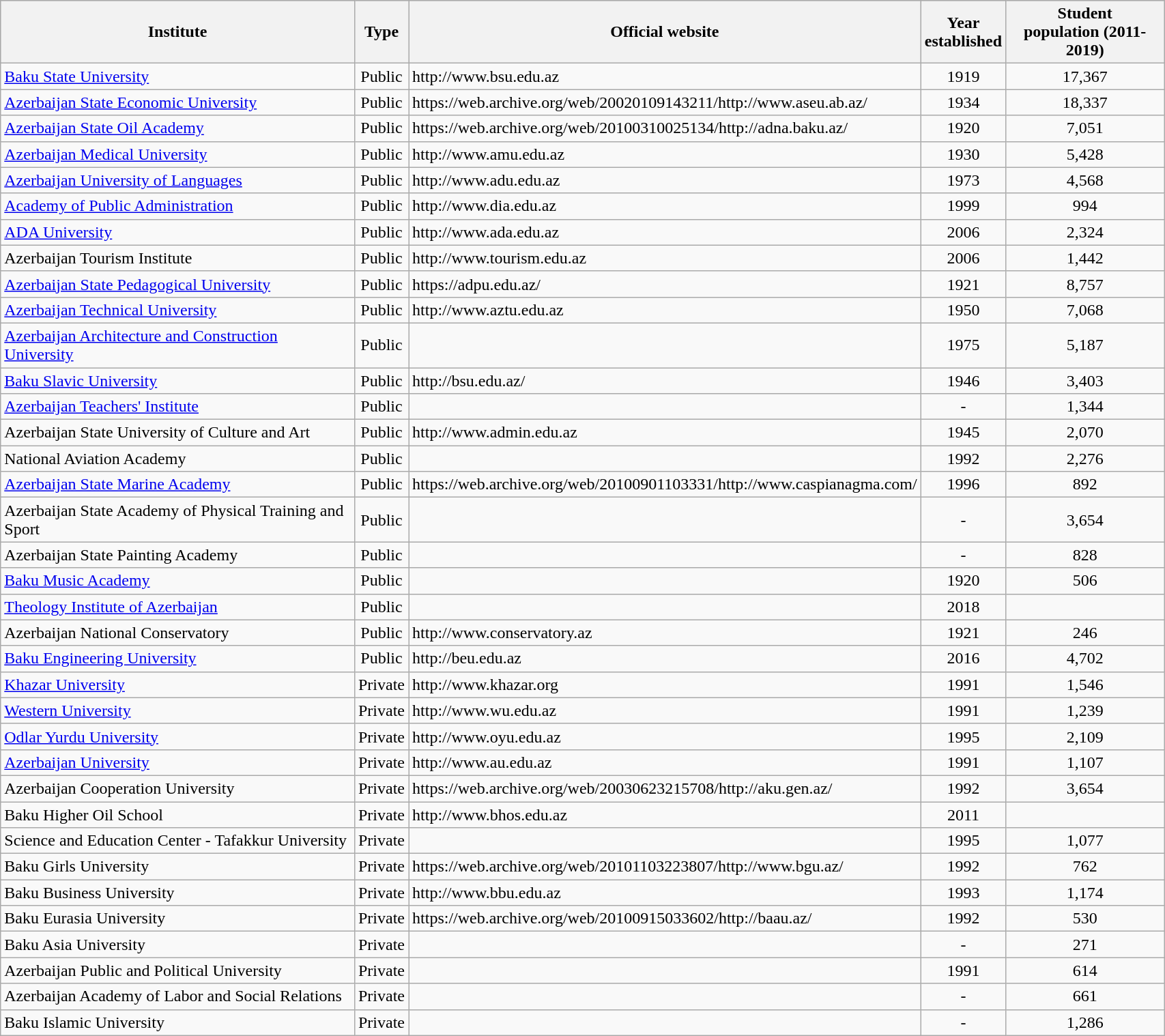<table style="width:90%;" class="wikitable">
<tr style="background:#ccc;">
<th colspan="1">Institute</th>
<th>Type</th>
<th>Official website</th>
<th>Year<br>established</th>
<th>Student<br>population (2011-2019)</th>
</tr>
<tr>
<td><a href='#'>Baku State University</a></td>
<td align="center">Public</td>
<td>http://www.bsu.edu.az</td>
<td align="center">1919</td>
<td align="center">17,367</td>
</tr>
<tr>
<td><a href='#'>Azerbaijan State Economic University</a></td>
<td align="center">Public</td>
<td>https://web.archive.org/web/20020109143211/http://www.aseu.ab.az/</td>
<td align="center">1934</td>
<td align="center">18,337</td>
</tr>
<tr>
<td><a href='#'>Azerbaijan State Oil Academy</a></td>
<td align="center">Public</td>
<td>https://web.archive.org/web/20100310025134/http://adna.baku.az/</td>
<td align="center">1920</td>
<td align="center">7,051</td>
</tr>
<tr>
<td><a href='#'>Azerbaijan Medical University</a></td>
<td align="center">Public</td>
<td>http://www.amu.edu.az</td>
<td align="center">1930</td>
<td align="center">5,428</td>
</tr>
<tr>
<td><a href='#'>Azerbaijan University of Languages</a></td>
<td align="center">Public</td>
<td>http://www.adu.edu.az</td>
<td align="center">1973</td>
<td align="center">4,568</td>
</tr>
<tr>
<td><a href='#'>Academy of Public Administration</a></td>
<td align="center">Public</td>
<td>http://www.dia.edu.az</td>
<td align="center">1999</td>
<td align="center">994</td>
</tr>
<tr>
<td><a href='#'>ADA University</a></td>
<td align="center">Public</td>
<td>http://www.ada.edu.az</td>
<td align="center">2006</td>
<td align="center">2,324</td>
</tr>
<tr>
<td>Azerbaijan Tourism Institute</td>
<td align="center">Public</td>
<td>http://www.tourism.edu.az </td>
<td align="center">2006</td>
<td align="center">1,442</td>
</tr>
<tr>
<td><a href='#'>Azerbaijan State Pedagogical University</a></td>
<td align="center">Public</td>
<td>https://adpu.edu.az/</td>
<td align="center">1921</td>
<td align="center">8,757</td>
</tr>
<tr>
<td><a href='#'>Azerbaijan Technical University</a></td>
<td align="center">Public</td>
<td>http://www.aztu.edu.az</td>
<td align="center">1950</td>
<td align="center">7,068</td>
</tr>
<tr>
<td><a href='#'>Azerbaijan Architecture and Construction University</a></td>
<td align="center">Public</td>
<td></td>
<td align="center">1975</td>
<td align="center">5,187</td>
</tr>
<tr>
<td><a href='#'>Baku Slavic University</a></td>
<td align="center">Public</td>
<td>http://bsu.edu.az/</td>
<td align="center">1946</td>
<td align="center">3,403</td>
</tr>
<tr>
<td><a href='#'>Azerbaijan Teachers' Institute</a></td>
<td align="center">Public</td>
<td></td>
<td align="center">-</td>
<td align="center">1,344</td>
</tr>
<tr>
<td>Azerbaijan State University of Culture and Art</td>
<td align="center">Public</td>
<td>http://www.admin.edu.az</td>
<td align="center">1945</td>
<td align="center">2,070</td>
</tr>
<tr>
<td>National Aviation Academy</td>
<td align="center">Public</td>
<td></td>
<td align="center">1992</td>
<td align="center">2,276</td>
</tr>
<tr>
<td><a href='#'>Azerbaijan State Marine Academy</a></td>
<td align="center">Public</td>
<td>https://web.archive.org/web/20100901103331/http://www.caspianagma.com/</td>
<td align="center">1996</td>
<td align="center">892</td>
</tr>
<tr>
<td>Azerbaijan State Academy of Physical Training and Sport</td>
<td align="center">Public</td>
<td></td>
<td align="center">-</td>
<td align="center">3,654</td>
</tr>
<tr>
<td>Azerbaijan State Painting Academy</td>
<td align="center">Public</td>
<td></td>
<td align="center">-</td>
<td align="center">828</td>
</tr>
<tr>
<td><a href='#'>Baku Music Academy</a></td>
<td align="center">Public</td>
<td></td>
<td align="center">1920</td>
<td align="center">506</td>
</tr>
<tr>
<td><a href='#'>Theology Institute of Azerbaijan</a></td>
<td align="center">Public</td>
<td></td>
<td align="center">2018</td>
<td align="center"></td>
</tr>
<tr>
<td>Azerbaijan National Conservatory</td>
<td align="center">Public</td>
<td>http://www.conservatory.az </td>
<td align="center">1921</td>
<td align="center">246</td>
</tr>
<tr>
<td><a href='#'>Baku Engineering University</a></td>
<td align="center">Public</td>
<td>http://beu.edu.az</td>
<td align="center">2016</td>
<td align="center">4,702</td>
</tr>
<tr>
<td><a href='#'>Khazar University</a></td>
<td align="center">Private</td>
<td>http://www.khazar.org</td>
<td align="center">1991</td>
<td align="center">1,546</td>
</tr>
<tr>
<td><a href='#'>Western University</a></td>
<td align="center">Private</td>
<td>http://www.wu.edu.az</td>
<td align="center">1991</td>
<td align="center">1,239</td>
</tr>
<tr>
<td><a href='#'>Odlar Yurdu University</a></td>
<td align="center">Private</td>
<td>http://www.oyu.edu.az</td>
<td align="center">1995</td>
<td align="center">2,109</td>
</tr>
<tr>
<td><a href='#'>Azerbaijan University</a></td>
<td align="center">Private</td>
<td>http://www.au.edu.az</td>
<td align="center">1991</td>
<td align="center">1,107</td>
</tr>
<tr>
<td>Azerbaijan Cooperation University</td>
<td align="center">Private</td>
<td>https://web.archive.org/web/20030623215708/http://aku.gen.az/</td>
<td align="center">1992</td>
<td align="center">3,654</td>
</tr>
<tr>
<td>Baku Higher Oil School</td>
<td align="center">Private</td>
<td>http://www.bhos.edu.az</td>
<td align="center">2011</td>
<td></td>
</tr>
<tr>
<td>Science and Education Center - Tafakkur University</td>
<td align="center">Private</td>
<td></td>
<td align="center">1995</td>
<td align="center">1,077</td>
</tr>
<tr>
<td>Baku Girls University</td>
<td align="center">Private</td>
<td>https://web.archive.org/web/20101103223807/http://www.bgu.az/</td>
<td align="center">1992</td>
<td align="center">762</td>
</tr>
<tr>
<td>Baku Business University</td>
<td align="center">Private</td>
<td>http://www.bbu.edu.az</td>
<td align="center">1993</td>
<td align="center">1,174</td>
</tr>
<tr>
<td>Baku Eurasia University</td>
<td align="center">Private</td>
<td>https://web.archive.org/web/20100915033602/http://baau.az/</td>
<td align="center">1992</td>
<td align="center">530</td>
</tr>
<tr>
<td>Baku Asia University</td>
<td align="center">Private</td>
<td></td>
<td align="center">-</td>
<td align="center">271</td>
</tr>
<tr>
<td>Azerbaijan Public and Political University</td>
<td align="center">Private</td>
<td></td>
<td align="center">1991</td>
<td align="center">614</td>
</tr>
<tr>
<td>Azerbaijan Academy of Labor and Social Relations</td>
<td align="center">Private</td>
<td></td>
<td align="center">-</td>
<td align="center">661</td>
</tr>
<tr>
<td>Baku Islamic University</td>
<td align="center">Private</td>
<td></td>
<td align="center">-</td>
<td align="center">1,286</td>
</tr>
</table>
